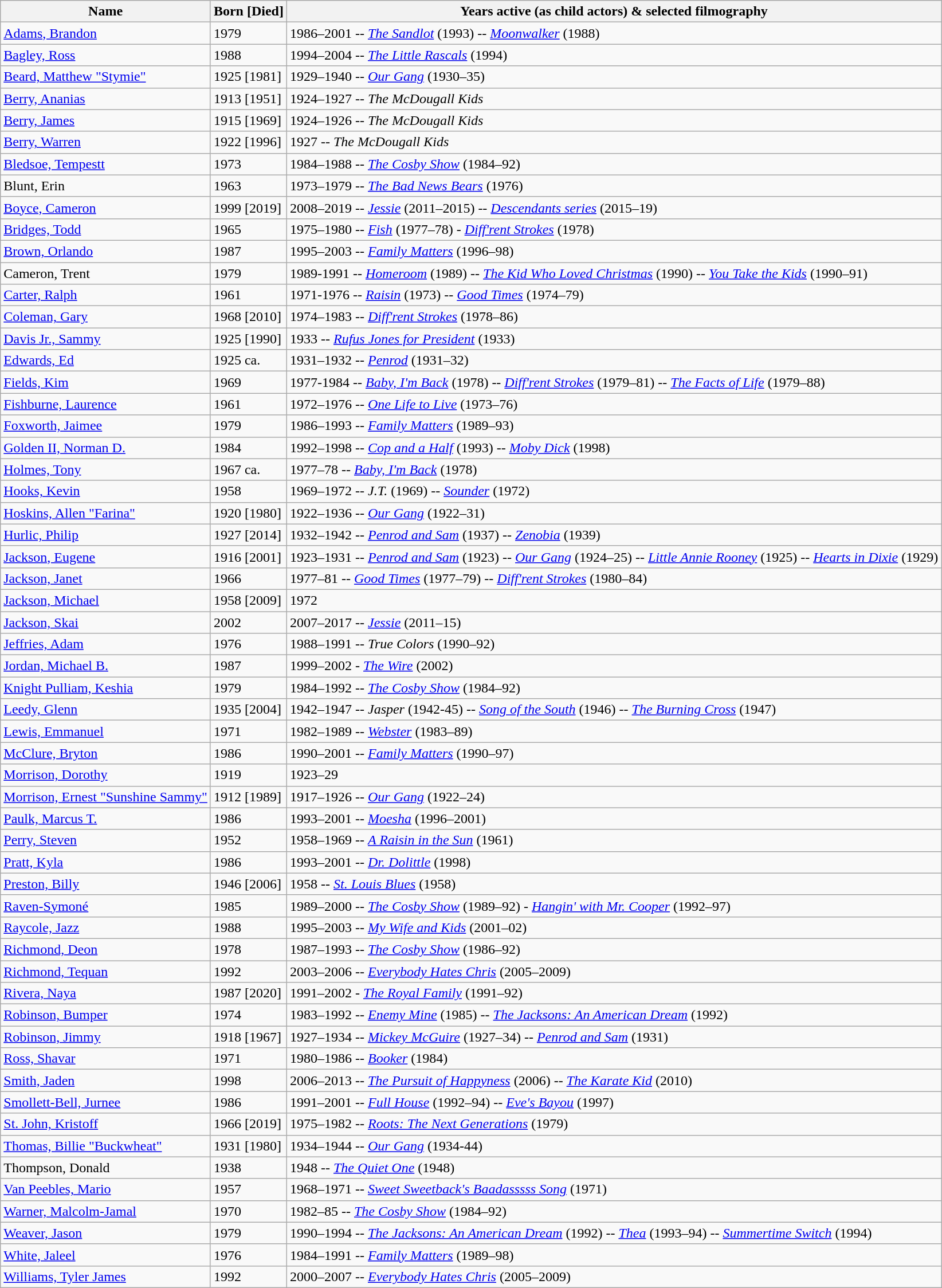<table class="wikitable sortable"o>
<tr>
<th>Name</th>
<th>Born [Died]</th>
<th>Years active (as child actors) & selected filmography</th>
</tr>
<tr>
<td><a href='#'>Adams, Brandon</a></td>
<td>1979</td>
<td>1986–2001 -- <em><a href='#'>The Sandlot</a></em> (1993) -- <em><a href='#'>Moonwalker</a></em> (1988)</td>
</tr>
<tr>
<td><a href='#'>Bagley, Ross</a></td>
<td>1988</td>
<td>1994–2004 -- <em><a href='#'>The Little Rascals</a></em> (1994)</td>
</tr>
<tr>
<td><a href='#'>Beard, Matthew "Stymie"</a></td>
<td>1925 [1981]</td>
<td>1929–1940 -- <em><a href='#'>Our Gang</a></em> (1930–35)</td>
</tr>
<tr>
<td><a href='#'>Berry, Ananias</a></td>
<td>1913 [1951]</td>
<td>1924–1927 -- <em>The McDougall Kids</em></td>
</tr>
<tr>
<td><a href='#'>Berry, James</a></td>
<td>1915 [1969]</td>
<td>1924–1926 -- <em>The McDougall Kids</em></td>
</tr>
<tr>
<td><a href='#'>Berry, Warren</a></td>
<td>1922 [1996]</td>
<td>1927 --  <em>The McDougall Kids</em></td>
</tr>
<tr>
<td><a href='#'>Bledsoe, Tempestt</a></td>
<td>1973</td>
<td>1984–1988 -- <em><a href='#'>The Cosby Show</a></em> (1984–92)</td>
</tr>
<tr>
<td>Blunt, Erin</td>
<td>1963</td>
<td>1973–1979 -- <em><a href='#'>The Bad News Bears</a></em> (1976)</td>
</tr>
<tr>
<td><a href='#'>Boyce, Cameron</a></td>
<td>1999 [2019]</td>
<td>2008–2019 -- <a href='#'><em>Jessie</em></a> (2011–2015) -- <em><a href='#'>Descendants series</a></em> (2015–19)</td>
</tr>
<tr>
<td><a href='#'>Bridges, Todd</a></td>
<td>1965</td>
<td>1975–1980 -- <em><a href='#'>Fish</a></em> (1977–78) - <em><a href='#'>Diff'rent Strokes</a></em> (1978)</td>
</tr>
<tr>
<td><a href='#'>Brown, Orlando</a></td>
<td>1987</td>
<td>1995–2003 -- <em><a href='#'>Family Matters</a></em> (1996–98)</td>
</tr>
<tr>
<td>Cameron, Trent</td>
<td>1979</td>
<td>1989-1991 -- <em><a href='#'>Homeroom</a></em> (1989) -- <em><a href='#'>The Kid Who Loved Christmas</a></em> (1990) -- <em><a href='#'>You Take the Kids</a></em> (1990–91)</td>
</tr>
<tr>
<td><a href='#'>Carter, Ralph</a></td>
<td>1961</td>
<td>1971-1976 -- <em><a href='#'>Raisin</a></em> (1973) -- <em><a href='#'>Good Times</a></em> (1974–79)</td>
</tr>
<tr>
<td><a href='#'>Coleman, Gary</a></td>
<td>1968 [2010]</td>
<td>1974–1983 -- <em><a href='#'>Diff'rent Strokes</a></em> (1978–86)</td>
</tr>
<tr>
<td><a href='#'>Davis Jr., Sammy</a></td>
<td>1925 [1990]</td>
<td>1933 -- <em><a href='#'>Rufus Jones for President</a></em> (1933)</td>
</tr>
<tr>
<td><a href='#'>Edwards, Ed</a></td>
<td>1925 ca.</td>
<td>1931–1932 -- <em><a href='#'>Penrod</a></em> (1931–32)</td>
</tr>
<tr>
<td><a href='#'>Fields, Kim</a></td>
<td>1969</td>
<td>1977-1984 -- <em><a href='#'>Baby, I'm Back</a></em> (1978) -- <em><a href='#'>Diff'rent Strokes</a></em> (1979–81) -- <em><a href='#'>The Facts of Life</a></em> (1979–88)</td>
</tr>
<tr>
<td><a href='#'>Fishburne, Laurence</a></td>
<td>1961</td>
<td>1972–1976 -- <em><a href='#'>One Life to Live</a></em> (1973–76)</td>
</tr>
<tr>
<td><a href='#'>Foxworth, Jaimee</a></td>
<td>1979</td>
<td>1986–1993 -- <em><a href='#'>Family Matters</a></em> (1989–93)</td>
</tr>
<tr>
<td><a href='#'>Golden II, Norman D.</a></td>
<td>1984</td>
<td>1992–1998 -- <em><a href='#'>Cop and a Half</a></em> (1993) -- <em><a href='#'>Moby Dick</a></em> (1998)</td>
</tr>
<tr>
<td><a href='#'>Holmes, Tony</a></td>
<td>1967 ca.</td>
<td>1977–78 -- <em><a href='#'>Baby, I'm Back</a></em> (1978)</td>
</tr>
<tr>
<td><a href='#'>Hooks, Kevin</a></td>
<td>1958</td>
<td>1969–1972 -- <em>J.T.</em> (1969) -- <em><a href='#'>Sounder</a></em> (1972)</td>
</tr>
<tr>
<td><a href='#'>Hoskins, Allen "Farina"</a></td>
<td>1920 [1980]</td>
<td>1922–1936 -- <em><a href='#'>Our Gang</a></em> (1922–31)</td>
</tr>
<tr>
<td><a href='#'>Hurlic, Philip</a></td>
<td>1927 [2014]</td>
<td>1932–1942 -- <em><a href='#'>Penrod and Sam</a></em> (1937) -- <em><a href='#'>Zenobia</a></em> (1939)</td>
</tr>
<tr>
<td><a href='#'>Jackson, Eugene</a></td>
<td>1916 [2001]</td>
<td>1923–1931 -- <em><a href='#'>Penrod and Sam</a></em> (1923) -- <em><a href='#'>Our Gang</a></em> (1924–25) -- <em><a href='#'>Little Annie Rooney</a></em> (1925) -- <em><a href='#'>Hearts in Dixie</a></em> (1929)</td>
</tr>
<tr>
<td><a href='#'>Jackson, Janet</a></td>
<td>1966</td>
<td>1977–81 -- <em><a href='#'>Good Times</a></em> (1977–79) -- <em><a href='#'>Diff'rent Strokes</a></em> (1980–84)</td>
</tr>
<tr>
<td><a href='#'>Jackson, Michael</a></td>
<td>1958 [2009]</td>
<td>1972</td>
</tr>
<tr>
<td><a href='#'>Jackson, Skai</a></td>
<td>2002</td>
<td>2007–2017 -- <em><a href='#'>Jessie</a></em> (2011–15)</td>
</tr>
<tr>
<td><a href='#'>Jeffries, Adam</a></td>
<td>1976</td>
<td>1988–1991 -- <em>True Colors</em> (1990–92)</td>
</tr>
<tr>
<td><a href='#'>Jordan, Michael B.</a></td>
<td>1987</td>
<td>1999–2002 - <em><a href='#'>The Wire</a></em> (2002)</td>
</tr>
<tr>
<td><a href='#'>Knight Pulliam, Keshia</a></td>
<td>1979</td>
<td>1984–1992 -- <em><a href='#'>The Cosby Show</a></em> (1984–92)</td>
</tr>
<tr>
<td><a href='#'>Leedy, Glenn</a></td>
<td>1935 [2004]</td>
<td>1942–1947 -- <em>Jasper</em> (1942-45) -- <em><a href='#'>Song of the South</a></em> (1946) -- <em><a href='#'>The Burning Cross</a></em> (1947)</td>
</tr>
<tr>
<td><a href='#'>Lewis, Emmanuel</a></td>
<td>1971</td>
<td>1982–1989 -- <em><a href='#'>Webster</a></em> (1983–89)</td>
</tr>
<tr>
<td><a href='#'>McClure, Bryton</a></td>
<td>1986</td>
<td>1990–2001 -- <em><a href='#'>Family Matters</a></em> (1990–97)</td>
</tr>
<tr>
<td><a href='#'>Morrison, Dorothy</a></td>
<td>1919</td>
<td>1923–29</td>
</tr>
<tr>
<td><a href='#'>Morrison, Ernest "Sunshine Sammy"</a></td>
<td>1912 [1989]</td>
<td>1917–1926 -- <em><a href='#'>Our Gang</a></em> (1922–24)</td>
</tr>
<tr>
<td><a href='#'>Paulk, Marcus T.</a></td>
<td>1986</td>
<td>1993–2001 -- <em><a href='#'>Moesha</a></em> (1996–2001)</td>
</tr>
<tr>
<td><a href='#'>Perry, Steven</a></td>
<td>1952</td>
<td>1958–1969 -- <em><a href='#'>A Raisin in the Sun</a></em> (1961)</td>
</tr>
<tr>
<td><a href='#'>Pratt, Kyla</a></td>
<td>1986</td>
<td>1993–2001 -- <em><a href='#'>Dr. Dolittle</a></em> (1998)</td>
</tr>
<tr>
<td><a href='#'>Preston, Billy</a></td>
<td>1946 [2006]</td>
<td>1958 -- <em><a href='#'>St. Louis Blues</a></em> (1958)</td>
</tr>
<tr>
<td><a href='#'>Raven-Symoné</a></td>
<td>1985</td>
<td>1989–2000 -- <em><a href='#'>The Cosby Show</a></em> (1989–92) - <em><a href='#'>Hangin' with Mr. Cooper</a></em> (1992–97)</td>
</tr>
<tr>
<td><a href='#'>Raycole, Jazz</a></td>
<td>1988</td>
<td>1995–2003 -- <em><a href='#'>My Wife and Kids</a></em> (2001–02)</td>
</tr>
<tr>
<td><a href='#'>Richmond, Deon</a></td>
<td>1978</td>
<td>1987–1993 -- <em><a href='#'>The Cosby Show</a></em> (1986–92)</td>
</tr>
<tr>
<td><a href='#'>Richmond, Tequan</a></td>
<td>1992</td>
<td>2003–2006 -- <em><a href='#'>Everybody Hates Chris</a></em> (2005–2009)</td>
</tr>
<tr>
<td><a href='#'>Rivera, Naya</a></td>
<td>1987 [2020]</td>
<td>1991–2002 - <em><a href='#'>The Royal Family</a></em> (1991–92)</td>
</tr>
<tr>
<td><a href='#'>Robinson, Bumper</a></td>
<td>1974</td>
<td>1983–1992 -- <em><a href='#'>Enemy Mine</a></em> (1985) -- <em><a href='#'>The Jacksons: An American Dream</a></em> (1992)</td>
</tr>
<tr>
<td><a href='#'>Robinson, Jimmy</a></td>
<td>1918 [1967]</td>
<td>1927–1934 -- <em><a href='#'>Mickey McGuire</a></em> (1927–34) -- <em><a href='#'>Penrod and Sam</a></em> (1931)</td>
</tr>
<tr>
<td><a href='#'>Ross, Shavar</a></td>
<td>1971</td>
<td>1980–1986 -- <em><a href='#'>Booker</a></em> (1984)</td>
</tr>
<tr>
<td><a href='#'>Smith, Jaden</a></td>
<td>1998</td>
<td>2006–2013 -- <em><a href='#'>The Pursuit of Happyness</a></em> (2006) -- <em><a href='#'>The Karate Kid</a></em> (2010)</td>
</tr>
<tr>
<td><a href='#'>Smollett-Bell, Jurnee</a></td>
<td>1986</td>
<td>1991–2001 -- <em><a href='#'>Full House</a></em> (1992–94) -- <em><a href='#'>Eve's Bayou</a></em> (1997)</td>
</tr>
<tr>
<td><a href='#'>St. John, Kristoff</a></td>
<td>1966 [2019]</td>
<td>1975–1982 -- <em><a href='#'>Roots: The Next Generations</a></em> (1979)</td>
</tr>
<tr>
<td><a href='#'>Thomas, Billie "Buckwheat"</a></td>
<td>1931 [1980]</td>
<td>1934–1944 -- <em><a href='#'>Our Gang</a></em> (1934-44)</td>
</tr>
<tr>
<td>Thompson, Donald</td>
<td>1938</td>
<td>1948 -- <em><a href='#'>The Quiet One</a></em> (1948)</td>
</tr>
<tr>
<td><a href='#'>Van Peebles, Mario</a></td>
<td>1957</td>
<td>1968–1971 -- <em><a href='#'>Sweet Sweetback's Baadasssss Song</a></em> (1971)</td>
</tr>
<tr>
<td><a href='#'>Warner, Malcolm-Jamal</a></td>
<td>1970</td>
<td>1982–85 -- <em><a href='#'>The Cosby Show</a></em> (1984–92)</td>
</tr>
<tr>
<td><a href='#'>Weaver, Jason</a></td>
<td>1979</td>
<td>1990–1994 -- <em><a href='#'>The Jacksons: An American Dream</a></em> (1992) -- <em><a href='#'>Thea</a></em> (1993–94) -- <em><a href='#'>Summertime Switch</a></em> (1994)</td>
</tr>
<tr>
<td><a href='#'>White, Jaleel</a></td>
<td>1976</td>
<td>1984–1991 -- <em><a href='#'>Family Matters</a></em> (1989–98)</td>
</tr>
<tr>
<td><a href='#'>Williams, Tyler James</a></td>
<td>1992</td>
<td>2000–2007 -- <em><a href='#'>Everybody Hates Chris</a></em> (2005–2009)</td>
</tr>
</table>
